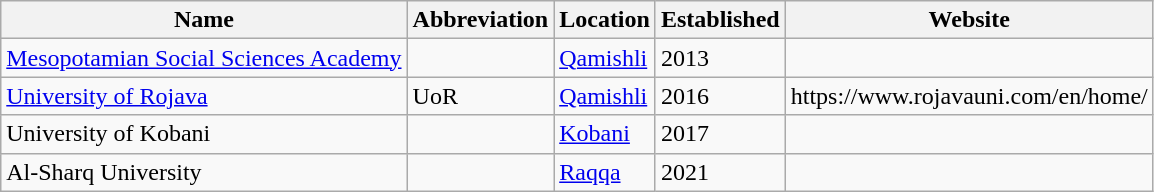<table class="sortable wikitable">
<tr>
<th>Name</th>
<th>Abbreviation</th>
<th>Location</th>
<th>Established</th>
<th>Website</th>
</tr>
<tr>
<td><a href='#'>Mesopotamian Social Sciences Academy</a></td>
<td></td>
<td><a href='#'>Qamishli</a></td>
<td>2013</td>
<td></td>
</tr>
<tr>
<td><a href='#'>University of Rojava</a></td>
<td>UoR</td>
<td><a href='#'>Qamishli</a></td>
<td>2016</td>
<td>https://www.rojavauni.com/en/home/</td>
</tr>
<tr>
<td>University of Kobani</td>
<td></td>
<td><a href='#'>Kobani</a></td>
<td>2017</td>
<td></td>
</tr>
<tr>
<td>Al-Sharq University</td>
<td></td>
<td><a href='#'>Raqqa</a></td>
<td>2021</td>
<td></td>
</tr>
</table>
